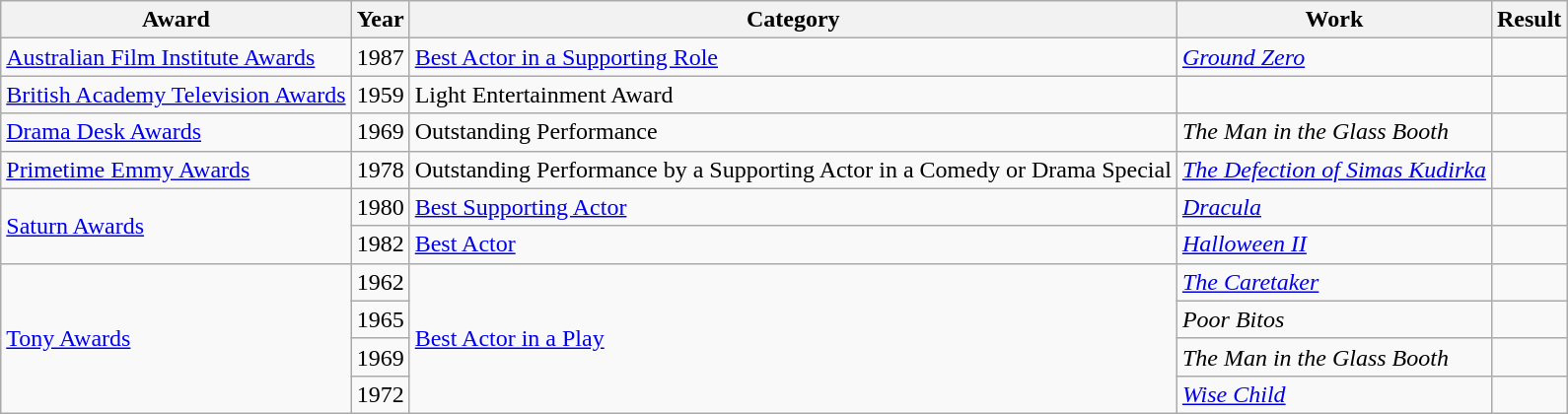<table class="wikitable">
<tr>
<th>Award</th>
<th>Year</th>
<th>Category</th>
<th>Work</th>
<th>Result</th>
</tr>
<tr>
<td><a href='#'>Australian Film Institute Awards</a></td>
<td>1987</td>
<td><a href='#'>Best Actor in a Supporting Role</a></td>
<td><em><a href='#'>Ground Zero</a></em></td>
<td></td>
</tr>
<tr>
<td><a href='#'>British Academy Television Awards</a></td>
<td>1959</td>
<td>Light Entertainment Award</td>
<td></td>
<td></td>
</tr>
<tr>
<td><a href='#'>Drama Desk Awards</a></td>
<td>1969</td>
<td>Outstanding Performance</td>
<td><em>The Man in the Glass Booth</em></td>
<td></td>
</tr>
<tr>
<td><a href='#'>Primetime Emmy Awards</a></td>
<td>1978</td>
<td>Outstanding Performance by a Supporting Actor in a Comedy or Drama Special</td>
<td><em><a href='#'>The Defection of Simas Kudirka</a></em></td>
<td></td>
</tr>
<tr>
<td rowspan="2"><a href='#'>Saturn Awards</a></td>
<td>1980</td>
<td><a href='#'>Best Supporting Actor</a></td>
<td><em><a href='#'>Dracula</a></em></td>
<td></td>
</tr>
<tr>
<td>1982</td>
<td><a href='#'>Best Actor</a></td>
<td><em><a href='#'>Halloween II</a></em></td>
<td></td>
</tr>
<tr>
<td rowspan="4"><a href='#'>Tony Awards</a></td>
<td>1962</td>
<td rowspan="4"><a href='#'>Best Actor in a Play</a></td>
<td><a href='#'><em>The Caretaker</em></a></td>
<td></td>
</tr>
<tr>
<td>1965</td>
<td><em>Poor Bitos</em></td>
<td></td>
</tr>
<tr>
<td>1969</td>
<td><em>The Man in the Glass Booth</em></td>
<td></td>
</tr>
<tr>
<td>1972</td>
<td><a href='#'><em>Wise Child</em></a></td>
<td></td>
</tr>
</table>
